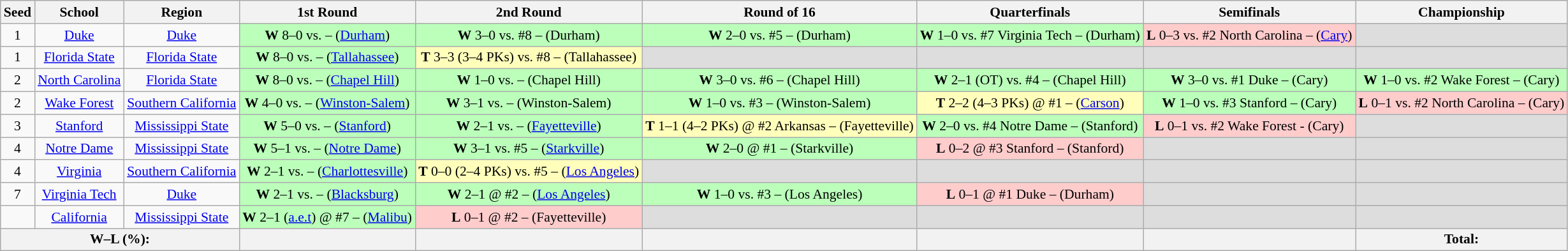<table class="sortable wikitable" style="white-space:nowrap; text-align:center; font-size:90%;">
<tr>
<th>Seed</th>
<th>School</th>
<th>Region</th>
<th>1st Round</th>
<th>2nd Round</th>
<th>Round of 16</th>
<th>Quarterfinals</th>
<th>Semifinals</th>
<th>Championship</th>
</tr>
<tr>
<td>1</td>
<td><a href='#'>Duke</a></td>
<td><a href='#'>Duke</a></td>
<td style="background:#bfb;"><strong>W</strong> 8–0 vs.  – (<a href='#'>Durham</a>)</td>
<td style="background:#bfb;"><strong>W</strong> 3–0 vs. #8  – (Durham)</td>
<td style="background:#bfb;"><strong>W</strong> 2–0 vs. #5  – (Durham)</td>
<td style="background:#bfb;"><strong>W</strong> 1–0 vs. #7 Virginia Tech – (Durham)</td>
<td style="background:#fcc;"><strong>L</strong> 0–3 vs. #2 North Carolina – (<a href='#'>Cary</a>)</td>
<td bgcolor=#ddd></td>
</tr>
<tr>
<td>1</td>
<td><a href='#'>Florida State</a></td>
<td><a href='#'>Florida State</a></td>
<td style="background:#bfb;"><strong>W</strong> 8–0 vs.  – (<a href='#'>Tallahassee</a>)</td>
<td style="background:#ffb;"><strong>T</strong> 3–3 (3–4 PKs) vs. #8  – (Tallahassee)</td>
<td bgcolor=#ddd></td>
<td bgcolor=#ddd></td>
<td bgcolor=#ddd></td>
<td bgcolor=#ddd></td>
</tr>
<tr>
<td>2</td>
<td><a href='#'>North Carolina</a></td>
<td><a href='#'>Florida State</a></td>
<td style="background:#bfb;"><strong>W</strong> 8–0 vs.  – (<a href='#'>Chapel Hill</a>)</td>
<td style="background:#bfb;"><strong>W</strong> 1–0 vs.  – (Chapel Hill)</td>
<td style="background:#bfb;"><strong>W</strong> 3–0 vs. #6  – (Chapel Hill)</td>
<td style="background:#bfb;"><strong>W</strong> 2–1 (OT) vs. #4  – (Chapel Hill)</td>
<td style="background:#bfb;"><strong>W</strong> 3–0 vs. #1 Duke – (Cary)</td>
<td style="background:#bfb;"><strong>W</strong> 1–0 vs. #2 Wake Forest – (Cary)</td>
</tr>
<tr>
<td>2</td>
<td><a href='#'>Wake Forest</a></td>
<td><a href='#'>Southern California</a></td>
<td style="background:#bfb;"><strong>W</strong> 4–0 vs.  – (<a href='#'>Winston-Salem</a>)</td>
<td style="background:#bfb;"><strong>W</strong> 3–1 vs.  – (Winston-Salem)</td>
<td style="background:#bfb;"><strong>W</strong> 1–0 vs. #3  – (Winston-Salem)</td>
<td style="background:#ffb;"><strong>T</strong> 2–2 (4–3 PKs) @ #1  – (<a href='#'>Carson</a>)</td>
<td style="background:#bfb;"><strong>W</strong> 1–0 vs. #3 Stanford – (Cary)</td>
<td style="background:#fcc;"><strong>L</strong> 0–1 vs. #2 North Carolina – (Cary)</td>
</tr>
<tr>
<td>3</td>
<td><a href='#'>Stanford</a></td>
<td><a href='#'>Mississippi State</a></td>
<td style="background:#bfb;"><strong>W</strong> 5–0 vs.  – (<a href='#'>Stanford</a>)</td>
<td style="background:#bfb;"><strong>W</strong> 2–1 vs.  – (<a href='#'>Fayetteville</a>)</td>
<td style="background:#ffb;"><strong>T</strong> 1–1 (4–2 PKs) @ #2 Arkansas – (Fayetteville)</td>
<td style="background:#bfb;"><strong>W</strong> 2–0 vs. #4 Notre Dame – (Stanford)</td>
<td style="background:#fcc;"><strong>L</strong> 0–1 vs. #2 Wake Forest - (Cary)</td>
<td bgcolor=#ddd></td>
</tr>
<tr>
<td>4</td>
<td><a href='#'>Notre Dame</a></td>
<td><a href='#'>Mississippi State</a></td>
<td style="background:#bfb;"><strong>W</strong> 5–1 vs.  – (<a href='#'>Notre Dame</a>)</td>
<td style="background:#bfb;"><strong>W</strong> 3–1 vs. #5  – (<a href='#'>Starkville</a>)</td>
<td style="background:#bfb;"><strong>W</strong> 2–0 @ #1  – (Starkville)</td>
<td style="background:#fcc;"><strong>L</strong> 0–2 @ #3 Stanford – (Stanford)</td>
<td bgcolor=#ddd></td>
<td bgcolor=#ddd></td>
</tr>
<tr>
<td>4</td>
<td><a href='#'>Virginia</a></td>
<td><a href='#'>Southern California</a></td>
<td style="background:#bfb;"><strong>W</strong> 2–1 vs.  – (<a href='#'>Charlottesville</a>)</td>
<td style="background:#ffb;"><strong>T</strong> 0–0 (2–4 PKs) vs. #5  – (<a href='#'>Los Angeles</a>)</td>
<td bgcolor=#ddd></td>
<td bgcolor=#ddd></td>
<td bgcolor=#ddd></td>
<td bgcolor=#ddd></td>
</tr>
<tr>
<td>7</td>
<td><a href='#'>Virginia Tech</a></td>
<td><a href='#'>Duke</a></td>
<td style="background:#bfb;"><strong>W</strong> 2–1 vs.  – (<a href='#'>Blacksburg</a>)</td>
<td style="background:#bfb;"><strong>W</strong> 2–1 @ #2  – (<a href='#'>Los Angeles</a>)</td>
<td style="background:#bfb;"><strong>W</strong> 1–0 vs. #3  – (Los Angeles)</td>
<td style="background:#fcc;"><strong>L</strong> 0–1 @ #1 Duke – (Durham)</td>
<td bgcolor=#ddd></td>
<td bgcolor=#ddd></td>
</tr>
<tr>
<td></td>
<td><a href='#'>California</a></td>
<td><a href='#'>Mississippi State</a></td>
<td style="background:#bfb;"><strong>W</strong> 2–1 (<a href='#'>a.e.t</a>) @ #7  – (<a href='#'>Malibu</a>)</td>
<td style="background:#fcc;"><strong>L</strong> 0–1 @ #2  – (Fayetteville)</td>
<td bgcolor=#ddd></td>
<td bgcolor=#ddd></td>
<td bgcolor=#ddd></td>
<td bgcolor=#ddd></td>
</tr>
<tr>
<th colspan=3>W–L (%):</th>
<th></th>
<th></th>
<th></th>
<th></th>
<th></th>
<th> Total: </th>
</tr>
</table>
